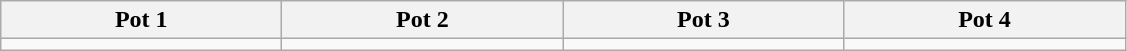<table class="wikitable">
<tr>
<th width=180>Pot 1</th>
<th width=180>Pot 2</th>
<th width=180>Pot 3</th>
<th width=180>Pot 4</th>
</tr>
<tr>
<td valign=top></td>
<td valign=top></td>
<td valign=top></td>
<td valign=top></td>
</tr>
</table>
